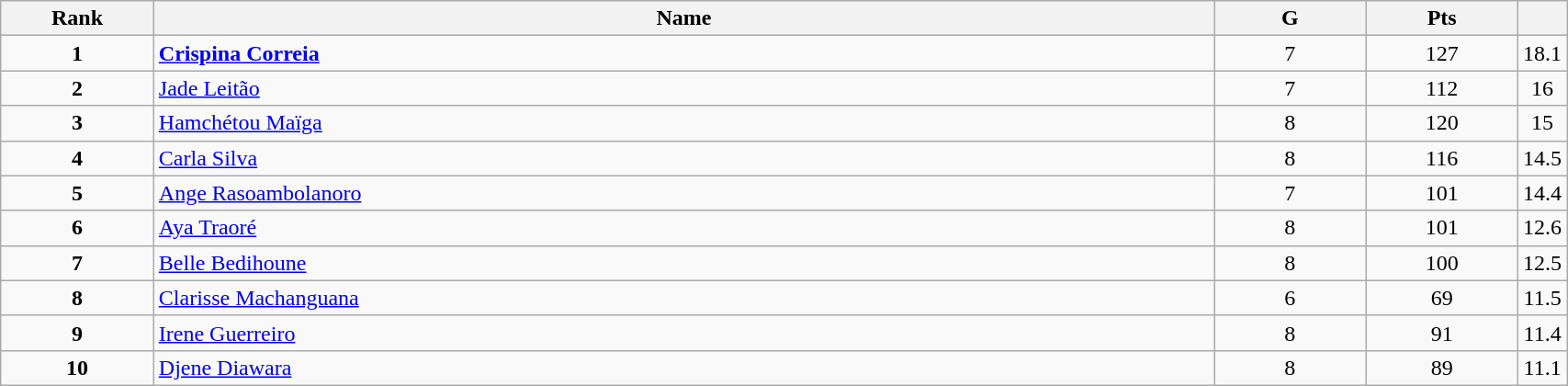<table class="wikitable" style="width:90%;">
<tr>
<th style="width:10%;">Rank</th>
<th style="width:70%;">Name</th>
<th style="width:10%;">G</th>
<th style="width:10%;">Pts</th>
<th style="width:10%;"></th>
</tr>
<tr align=center>
<td><strong>1</strong></td>
<td align=left> <strong><a href='#'>Crispina Correia</a></strong></td>
<td>7</td>
<td>127</td>
<td>18.1</td>
</tr>
<tr align=center>
<td><strong>2</strong></td>
<td align=left> <a href='#'>Jade Leitão</a></td>
<td>7</td>
<td>112</td>
<td>16</td>
</tr>
<tr align=center>
<td><strong>3</strong></td>
<td align=left> <a href='#'>Hamchétou Maïga</a></td>
<td>8</td>
<td>120</td>
<td>15</td>
</tr>
<tr align=center>
<td><strong>4</strong></td>
<td align=left> <a href='#'>Carla Silva</a></td>
<td>8</td>
<td>116</td>
<td>14.5</td>
</tr>
<tr align=center>
<td><strong>5</strong></td>
<td align=left> <a href='#'>Ange Rasoambolanoro</a></td>
<td>7</td>
<td>101</td>
<td>14.4</td>
</tr>
<tr align=center>
<td><strong>6</strong></td>
<td align=left> <a href='#'>Aya Traoré</a></td>
<td>8</td>
<td>101</td>
<td>12.6</td>
</tr>
<tr align=center>
<td><strong>7</strong></td>
<td align=left> <a href='#'>Belle Bedihoune</a></td>
<td>8</td>
<td>100</td>
<td>12.5</td>
</tr>
<tr align=center>
<td><strong>8</strong></td>
<td align=left> <a href='#'>Clarisse Machanguana</a></td>
<td>6</td>
<td>69</td>
<td>11.5</td>
</tr>
<tr align=center>
<td><strong>9</strong></td>
<td align=left> <a href='#'>Irene Guerreiro</a></td>
<td>8</td>
<td>91</td>
<td>11.4</td>
</tr>
<tr align=center>
<td><strong>10</strong></td>
<td align=left> <a href='#'>Djene Diawara</a></td>
<td>8</td>
<td>89</td>
<td>11.1</td>
</tr>
</table>
